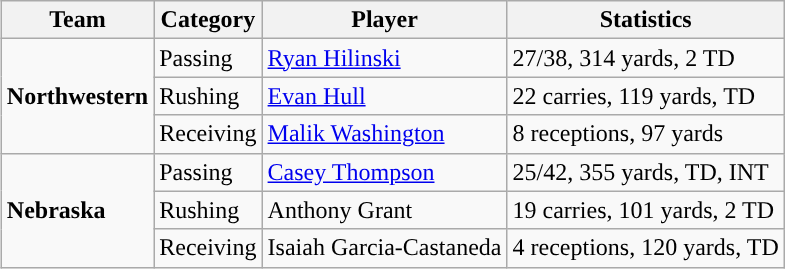<table class="wikitable" style="float: right;">
<tr>
<th>Team</th>
<th>Category</th>
<th>Player</th>
<th>Statistics</th>
</tr>
<tr>
<td rowspan=3><strong>Northwestern</strong></td>
<td>Passing</td>
<td><a href='#'>Ryan Hilinski</a></td>
<td>27/38, 314 yards, 2 TD</td>
</tr>
<tr>
<td>Rushing</td>
<td><a href='#'>Evan Hull</a></td>
<td>22 carries, 119 yards, TD</td>
</tr>
<tr>
<td>Receiving</td>
<td><a href='#'>Malik Washington</a></td>
<td>8 receptions, 97 yards</td>
</tr>
<tr>
<td rowspan=3><strong>Nebraska</strong></td>
<td>Passing</td>
<td><a href='#'>Casey Thompson</a></td>
<td>25/42, 355 yards, TD, INT</td>
</tr>
<tr>
<td>Rushing</td>
<td>Anthony Grant</td>
<td>19 carries, 101 yards, 2 TD</td>
</tr>
<tr>
<td>Receiving</td>
<td>Isaiah Garcia-Castaneda</td>
<td>4 receptions, 120 yards, TD</td>
</tr>
</table>
